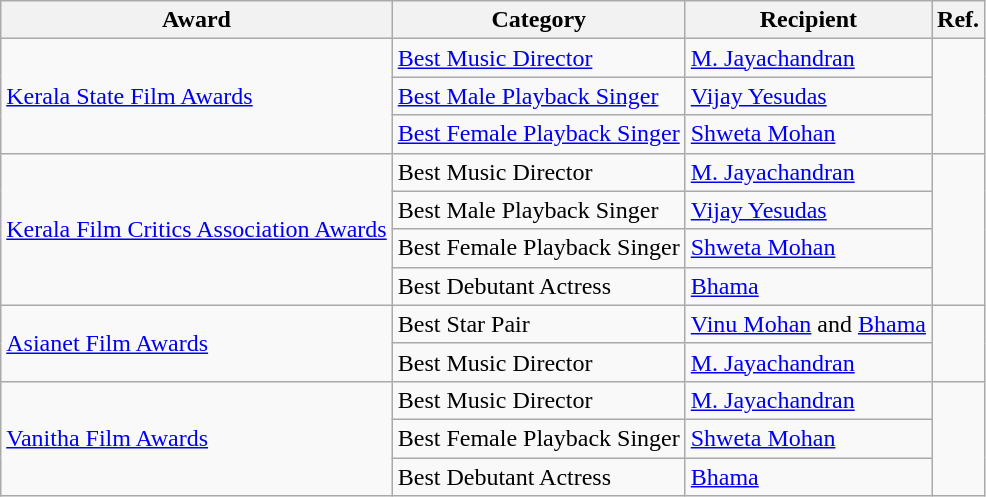<table class=wikitable>
<tr>
<th>Award</th>
<th>Category</th>
<th>Recipient</th>
<th>Ref.</th>
</tr>
<tr>
<td rowspan="3"><a href='#'>Kerala State Film Awards</a></td>
<td><a href='#'>Best Music Director</a></td>
<td><a href='#'>M. Jayachandran</a></td>
<td rowspan=3></td>
</tr>
<tr>
<td><a href='#'>Best Male Playback Singer</a></td>
<td><a href='#'>Vijay Yesudas</a></td>
</tr>
<tr>
<td><a href='#'>Best Female Playback Singer</a></td>
<td><a href='#'>Shweta Mohan</a></td>
</tr>
<tr>
<td rowspan="4"><a href='#'>Kerala Film Critics Association Awards</a></td>
<td>Best Music Director</td>
<td><a href='#'>M. Jayachandran</a></td>
<td rowspan=4></td>
</tr>
<tr>
<td>Best Male Playback Singer</td>
<td><a href='#'>Vijay Yesudas</a></td>
</tr>
<tr>
<td>Best Female Playback Singer</td>
<td><a href='#'>Shweta Mohan</a></td>
</tr>
<tr>
<td>Best Debutant Actress</td>
<td><a href='#'>Bhama</a></td>
</tr>
<tr>
<td rowspan="2"><a href='#'>Asianet Film Awards</a></td>
<td>Best Star Pair</td>
<td><a href='#'>Vinu Mohan</a> and <a href='#'>Bhama</a></td>
<td rowspan=2></td>
</tr>
<tr>
<td>Best Music Director</td>
<td><a href='#'>M. Jayachandran</a></td>
</tr>
<tr>
<td rowspan="3"><a href='#'>Vanitha Film Awards</a></td>
<td>Best Music Director</td>
<td><a href='#'>M. Jayachandran</a></td>
<td rowspan=3></td>
</tr>
<tr>
<td>Best Female Playback Singer</td>
<td><a href='#'>Shweta Mohan</a></td>
</tr>
<tr>
<td>Best Debutant Actress</td>
<td><a href='#'>Bhama</a></td>
</tr>
</table>
